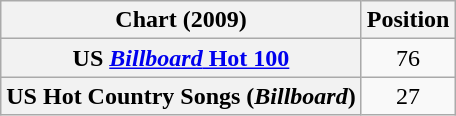<table class="wikitable sortable plainrowheaders" style="text-align:center;">
<tr>
<th scope="col">Chart (2009)</th>
<th scope="col">Position</th>
</tr>
<tr>
<th scope="row">US <a href='#'><em>Billboard</em> Hot 100</a></th>
<td>76</td>
</tr>
<tr>
<th scope="row">US Hot Country Songs (<em>Billboard</em>)</th>
<td>27</td>
</tr>
</table>
